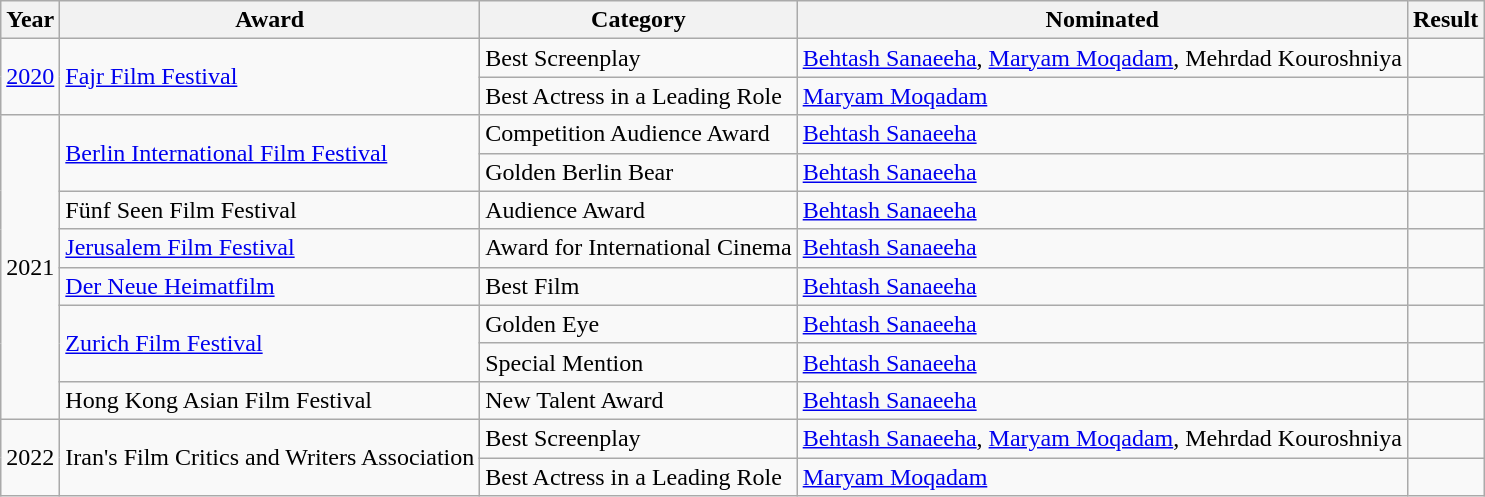<table class="wikitable">
<tr>
<th>Year</th>
<th>Award</th>
<th>Category</th>
<th>Nominated</th>
<th>Result</th>
</tr>
<tr>
<td rowspan="2"><a href='#'>2020</a></td>
<td rowspan="2"><a href='#'>Fajr Film Festival</a></td>
<td>Best Screenplay</td>
<td><a href='#'>Behtash Sanaeeha</a>, <a href='#'>Maryam Moqadam</a>, Mehrdad Kouroshniya</td>
<td></td>
</tr>
<tr>
<td>Best Actress in a Leading Role</td>
<td><a href='#'>Maryam Moqadam</a></td>
<td></td>
</tr>
<tr>
<td rowspan="8">2021</td>
<td rowspan="2"><a href='#'>Berlin International Film Festival</a></td>
<td>Competition Audience Award</td>
<td><a href='#'>Behtash Sanaeeha</a></td>
<td></td>
</tr>
<tr>
<td>Golden Berlin Bear</td>
<td><a href='#'>Behtash Sanaeeha</a></td>
<td></td>
</tr>
<tr>
<td>Fünf Seen Film Festival</td>
<td>Audience Award</td>
<td><a href='#'>Behtash Sanaeeha</a></td>
<td></td>
</tr>
<tr>
<td><a href='#'>Jerusalem Film Festival</a></td>
<td>Award for International Cinema</td>
<td><a href='#'>Behtash Sanaeeha</a></td>
<td></td>
</tr>
<tr>
<td><a href='#'>Der Neue Heimatfilm</a></td>
<td>Best Film</td>
<td><a href='#'>Behtash Sanaeeha</a></td>
<td></td>
</tr>
<tr>
<td rowspan="2"><a href='#'>Zurich Film Festival</a></td>
<td>Golden Eye</td>
<td><a href='#'>Behtash Sanaeeha</a></td>
<td></td>
</tr>
<tr>
<td>Special Mention</td>
<td><a href='#'>Behtash Sanaeeha</a></td>
<td></td>
</tr>
<tr>
<td>Hong Kong Asian Film Festival</td>
<td>New Talent Award</td>
<td><a href='#'>Behtash Sanaeeha</a></td>
<td></td>
</tr>
<tr>
<td rowspan="2">2022</td>
<td rowspan="2">Iran's Film Critics and Writers Association</td>
<td>Best Screenplay</td>
<td><a href='#'>Behtash Sanaeeha</a>, <a href='#'>Maryam Moqadam</a>, Mehrdad Kouroshniya</td>
<td></td>
</tr>
<tr>
<td>Best Actress in a Leading Role</td>
<td><a href='#'>Maryam Moqadam</a></td>
<td></td>
</tr>
</table>
